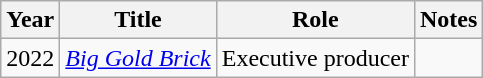<table class="wikitable sortable">
<tr>
<th scope="col">Year</th>
<th scope="col">Title</th>
<th scope="col">Role</th>
<th scope="col" class="unsortable">Notes</th>
</tr>
<tr>
<td>2022</td>
<td scope="row"><em><a href='#'>Big Gold Brick</a></em></td>
<td>Executive producer</td>
<td></td>
</tr>
</table>
